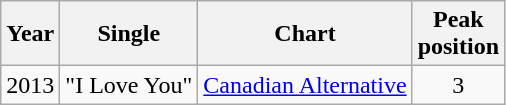<table class="wikitable">
<tr>
<th>Year</th>
<th>Single</th>
<th>Chart</th>
<th>Peak<br>position</th>
</tr>
<tr>
<td>2013</td>
<td>"I Love You"</td>
<td><a href='#'>Canadian Alternative</a></td>
<td style="text-align:center;">3</td>
</tr>
</table>
